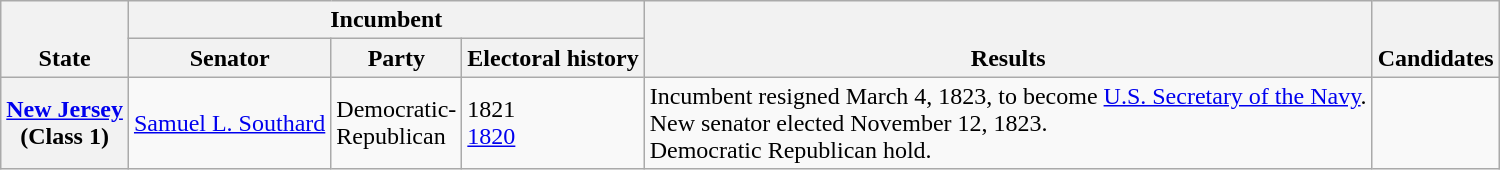<table class=wikitable>
<tr valign=bottom>
<th rowspan=2>State</th>
<th colspan=3>Incumbent</th>
<th rowspan=2>Results</th>
<th rowspan=2>Candidates</th>
</tr>
<tr>
<th>Senator</th>
<th>Party</th>
<th>Electoral history</th>
</tr>
<tr>
<th><a href='#'>New Jersey</a><br>(Class 1)</th>
<td><a href='#'>Samuel L. Southard</a></td>
<td>Democratic-<br>Republican</td>
<td nowrap>1821 <br><a href='#'>1820</a></td>
<td>Incumbent resigned March 4, 1823, to become <a href='#'>U.S. Secretary of the Navy</a>.<br>New senator elected November 12, 1823.<br>Democratic Republican hold.</td>
<td nowrap></td>
</tr>
</table>
